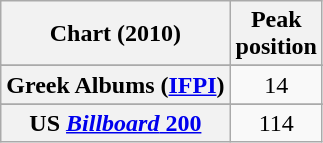<table class="wikitable sortable plainrowheaders" style="text-align:center;">
<tr>
<th scope="col">Chart (2010)</th>
<th scope="col">Peak<br>position</th>
</tr>
<tr>
</tr>
<tr>
</tr>
<tr>
</tr>
<tr>
<th scope="row">Greek Albums (<a href='#'>IFPI</a>)</th>
<td>14</td>
</tr>
<tr>
</tr>
<tr>
<th scope="row">US <a href='#'><em>Billboard</em> 200</a></th>
<td>114</td>
</tr>
</table>
